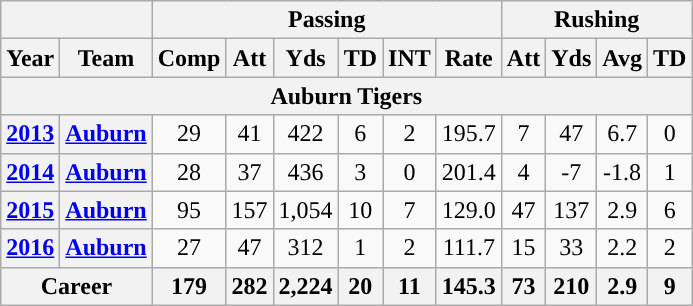<table class="wikitable" style="text-align:center;">
<tr>
<th colspan="2"></th>
<th colspan="6">Passing</th>
<th colspan="4">Rushing</th>
</tr>
<tr>
<th>Year</th>
<th>Team</th>
<th>Comp</th>
<th>Att</th>
<th>Yds</th>
<th>TD</th>
<th>INT</th>
<th>Rate</th>
<th>Att</th>
<th>Yds</th>
<th>Avg</th>
<th>TD</th>
</tr>
<tr>
<th colspan="16">Auburn Tigers</th>
</tr>
<tr>
<th><a href='#'>2013</a></th>
<th><a href='#'>Auburn</a></th>
<td>29</td>
<td>41</td>
<td>422</td>
<td>6</td>
<td>2</td>
<td>195.7</td>
<td>7</td>
<td>47</td>
<td>6.7</td>
<td>0</td>
</tr>
<tr>
<th><a href='#'>2014</a></th>
<th><a href='#'>Auburn</a></th>
<td>28</td>
<td>37</td>
<td>436</td>
<td>3</td>
<td>0</td>
<td>201.4</td>
<td>4</td>
<td>-7</td>
<td>-1.8</td>
<td>1</td>
</tr>
<tr>
<th><a href='#'>2015</a></th>
<th><a href='#'>Auburn</a></th>
<td>95</td>
<td>157</td>
<td>1,054</td>
<td>10</td>
<td>7</td>
<td>129.0</td>
<td>47</td>
<td>137</td>
<td>2.9</td>
<td>6</td>
</tr>
<tr>
<th><a href='#'>2016</a></th>
<th><a href='#'>Auburn</a></th>
<td>27</td>
<td>47</td>
<td>312</td>
<td>1</td>
<td>2</td>
<td>111.7</td>
<td>15</td>
<td>33</td>
<td>2.2</td>
<td>2</td>
</tr>
<tr style="background:#eee;">
<th colspan=2><strong>Career</strong></th>
<th>179</th>
<th>282</th>
<th>2,224</th>
<th>20</th>
<th>11</th>
<th>145.3</th>
<th>73</th>
<th>210</th>
<th>2.9</th>
<th>9</th>
</tr>
</table>
